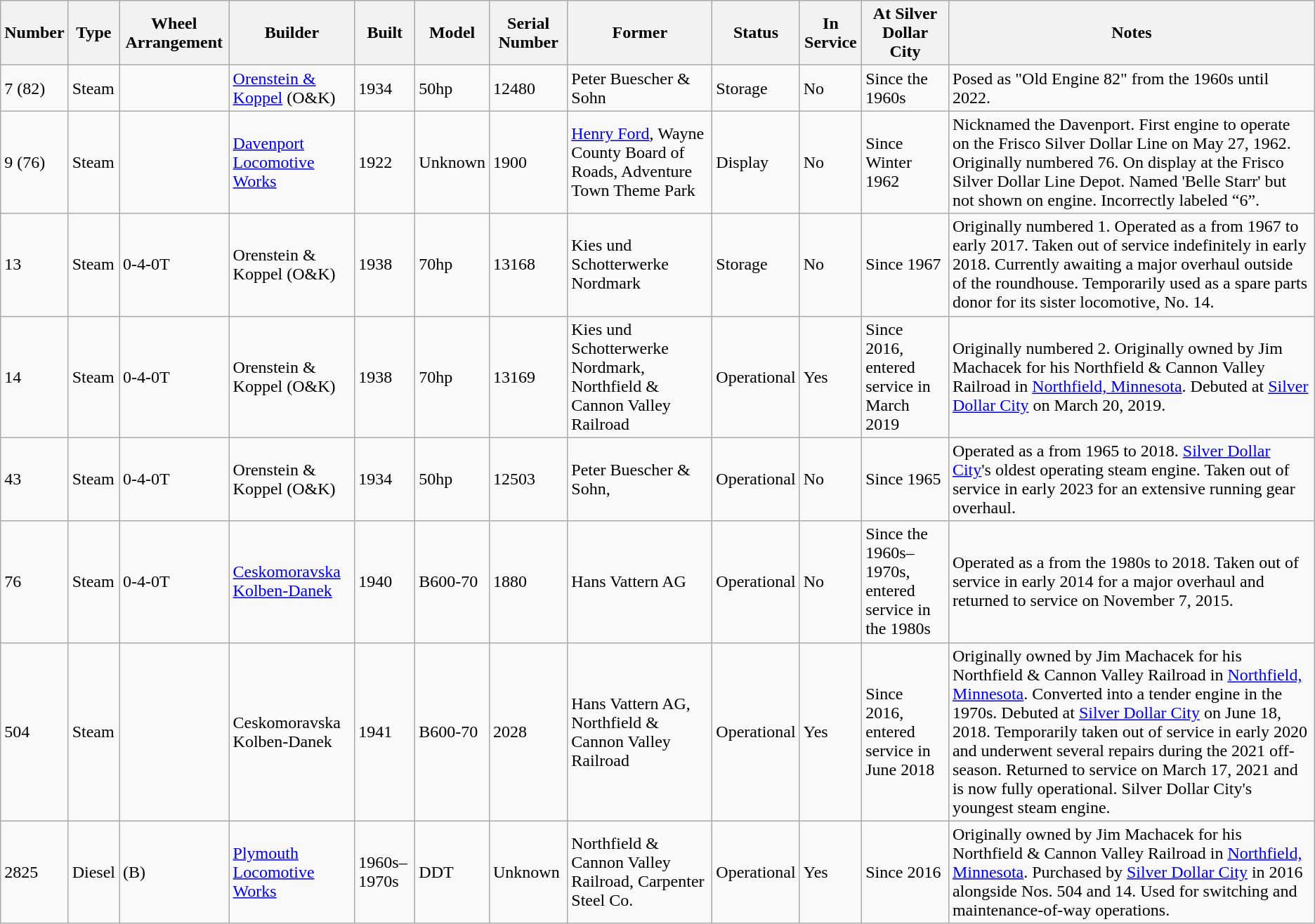<table class="wikitable">
<tr>
<th>Number</th>
<th>Type</th>
<th>Wheel Arrangement</th>
<th>Builder</th>
<th>Built</th>
<th>Model</th>
<th>Serial Number</th>
<th>Former</th>
<th>Status</th>
<th>In Service</th>
<th>At Silver Dollar City</th>
<th>Notes</th>
</tr>
<tr>
<td>7 (82)</td>
<td>Steam</td>
<td></td>
<td><a href='#'>Orenstein & Koppel</a> (O&K)</td>
<td>1934</td>
<td>50hp</td>
<td>12480</td>
<td>Peter Buescher & Sohn</td>
<td>Storage</td>
<td>No</td>
<td>Since the 1960s</td>
<td>Posed as "Old Engine 82" from the 1960s until 2022.</td>
</tr>
<tr>
<td>9 (76)</td>
<td>Steam</td>
<td></td>
<td><a href='#'>Davenport Locomotive Works</a></td>
<td>1922</td>
<td>Unknown</td>
<td>1900</td>
<td><a href='#'>Henry Ford</a>, Wayne County Board of Roads, Adventure Town Theme Park</td>
<td>Display</td>
<td>No</td>
<td>Since Winter<br>1962</td>
<td>Nicknamed the Davenport. First engine to operate on the Frisco Silver Dollar Line on May 27, 1962. Originally numbered 76. On display at the Frisco Silver Dollar Line Depot. Named 'Belle Starr' but not shown on engine. Incorrectly labeled “6”.</td>
</tr>
<tr>
<td>13</td>
<td>Steam</td>
<td>0-4-0T</td>
<td>Orenstein & Koppel (O&K)</td>
<td>1938</td>
<td>70hp</td>
<td>13168</td>
<td>Kies und Schotterwerke Nordmark</td>
<td>Storage</td>
<td>No</td>
<td>Since 1967</td>
<td>Originally numbered 1. Operated as a  from 1967 to early 2017. Taken out of service indefinitely in early 2018. Currently awaiting a major overhaul outside of the roundhouse. Temporarily used as a spare parts donor for its sister locomotive, No. 14.</td>
</tr>
<tr>
<td>14</td>
<td>Steam</td>
<td>0-4-0T</td>
<td>Orenstein & Koppel (O&K)</td>
<td>1938</td>
<td>70hp</td>
<td>13169</td>
<td>Kies und Schotterwerke Nordmark, Northfield & Cannon Valley Railroad</td>
<td>Operational</td>
<td>Yes</td>
<td>Since 2016, entered service in March 2019</td>
<td>Originally numbered 2. Originally owned by Jim Machacek for his Northfield & Cannon Valley Railroad in <a href='#'>Northfield, Minnesota</a>. Debuted at <a href='#'>Silver Dollar City</a> on March 20, 2019.</td>
</tr>
<tr>
<td>43</td>
<td>Steam</td>
<td>0-4-0T</td>
<td>Orenstein & Koppel (O&K)</td>
<td>1934</td>
<td>50hp</td>
<td>12503</td>
<td>Peter Buescher & Sohn,</td>
<td>Operational</td>
<td>No</td>
<td>Since 1965</td>
<td>Operated as a  from 1965 to 2018. <a href='#'>Silver Dollar City</a>'s oldest operating steam engine. Taken out of service in early 2023 for an extensive running gear overhaul.</td>
</tr>
<tr>
<td>76</td>
<td>Steam</td>
<td>0-4-0T</td>
<td><a href='#'>Ceskomoravska Kolben-Danek</a></td>
<td>1940</td>
<td>B600-70</td>
<td>1880</td>
<td>Hans Vattern AG</td>
<td>Operational</td>
<td>No</td>
<td>Since the 1960s–1970s, entered service in the 1980s</td>
<td>Operated as a  from the 1980s to 2018. Taken out of service in early 2014 for a major overhaul and returned to service on November 7, 2015.</td>
</tr>
<tr>
<td>504</td>
<td>Steam</td>
<td></td>
<td>Ceskomoravska Kolben-Danek</td>
<td>1941</td>
<td>B600-70</td>
<td>2028</td>
<td>Hans Vattern AG, Northfield & Cannon Valley Railroad</td>
<td>Operational</td>
<td>Yes</td>
<td>Since 2016, entered service in June 2018</td>
<td>Originally owned by Jim Machacek for his Northfield & Cannon Valley Railroad in <a href='#'>Northfield, Minnesota</a>. Converted into a tender engine in the 1970s. Debuted at <a href='#'>Silver Dollar City</a> on June 18, 2018. Temporarily taken out of service in early 2020 and underwent several repairs during the 2021 off-season. Returned to service on March 17, 2021 and is now fully operational. Silver Dollar City's youngest steam engine.</td>
</tr>
<tr>
<td>2825</td>
<td>Diesel</td>
<td>(B)</td>
<td><a href='#'>Plymouth Locomotive Works</a></td>
<td>1960s–1970s</td>
<td>DDT</td>
<td>Unknown</td>
<td>Northfield & Cannon Valley Railroad, Carpenter Steel Co.</td>
<td>Operational</td>
<td>Yes</td>
<td>Since 2016</td>
<td>Originally owned by Jim Machacek for his Northfield & Cannon Valley Railroad in <a href='#'>Northfield, Minnesota</a>. Purchased by <a href='#'>Silver Dollar City</a> in 2016 alongside Nos. 504 and 14. Used for switching and maintenance-of-way operations.</td>
</tr>
</table>
